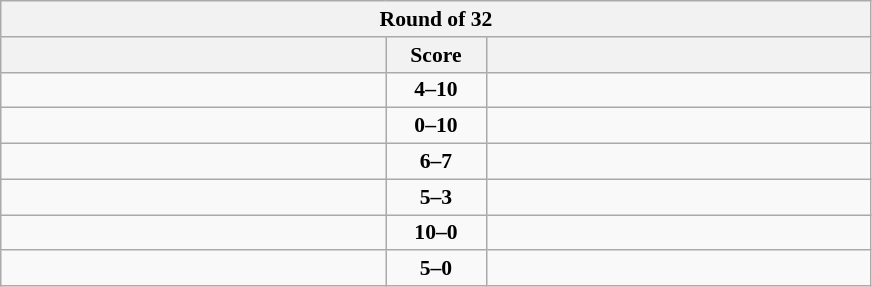<table class="wikitable" style="text-align: center; font-size:90% ">
<tr>
<th colspan=3>Round of 32</th>
</tr>
<tr>
<th align="right" width="250"></th>
<th width="60">Score</th>
<th align="left" width="250"></th>
</tr>
<tr>
<td align=left></td>
<td align=center><strong>4–10</strong></td>
<td align=left><strong></strong></td>
</tr>
<tr>
<td align=left></td>
<td align=center><strong>0–10</strong></td>
<td align=left><strong></strong></td>
</tr>
<tr>
<td align=left></td>
<td align=center><strong>6–7</strong></td>
<td align=left><strong></strong></td>
</tr>
<tr>
<td align=left><strong></strong></td>
<td align=center><strong>5–3</strong></td>
<td align=left></td>
</tr>
<tr>
<td align=left><strong></strong></td>
<td align=center><strong>10–0</strong></td>
<td align=left></td>
</tr>
<tr>
<td align=left><strong></strong></td>
<td align=center><strong>5–0</strong></td>
<td align=left></td>
</tr>
</table>
